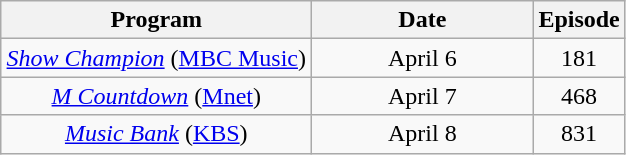<table class="wikitable" style="text-align:center">
<tr>
<th width="200">Program</th>
<th width="140">Date</th>
<th width="50">Episode</th>
</tr>
<tr>
<td><em><a href='#'>Show Champion</a></em> (<a href='#'>MBC Music</a>)</td>
<td>April 6</td>
<td>181</td>
</tr>
<tr>
<td><em><a href='#'>M Countdown</a></em> (<a href='#'>Mnet</a>)</td>
<td>April 7</td>
<td>468</td>
</tr>
<tr>
<td><em><a href='#'>Music Bank</a></em> (<a href='#'>KBS</a>)</td>
<td>April 8</td>
<td>831</td>
</tr>
</table>
